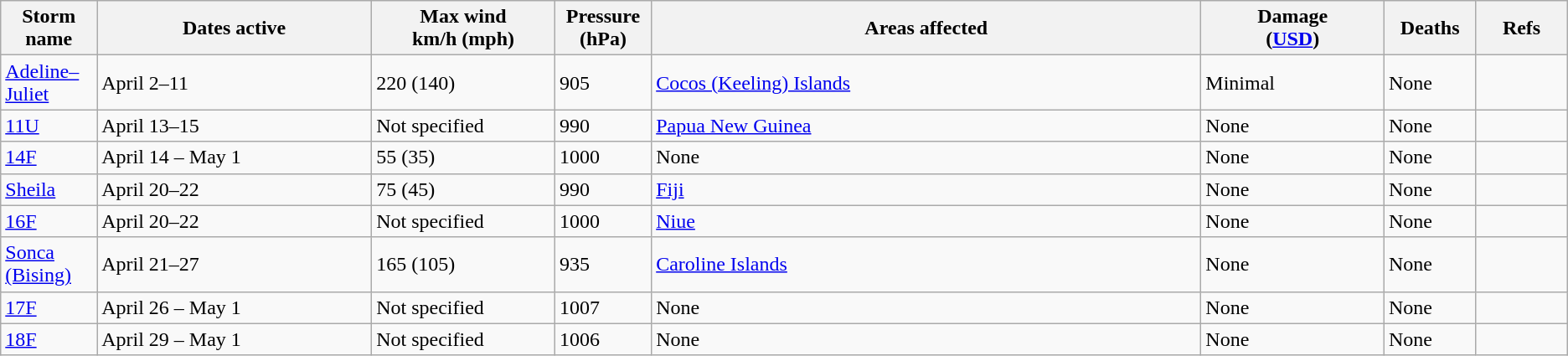<table class="wikitable sortable">
<tr>
<th width="5%">Storm name</th>
<th width="15%">Dates active</th>
<th width="10%">Max wind<br>km/h (mph)</th>
<th width="5%">Pressure<br>(hPa)</th>
<th width="30%">Areas affected</th>
<th width="10%">Damage<br>(<a href='#'>USD</a>)</th>
<th width="5%">Deaths</th>
<th width="5%">Refs</th>
</tr>
<tr>
<td><a href='#'>Adeline–Juliet</a></td>
<td>April 2–11</td>
<td>220 (140)</td>
<td>905</td>
<td><a href='#'>Cocos (Keeling) Islands</a></td>
<td>Minimal</td>
<td>None</td>
<td></td>
</tr>
<tr>
<td><a href='#'>11U</a></td>
<td>April 13–15</td>
<td>Not specified</td>
<td>990</td>
<td><a href='#'>Papua New Guinea</a></td>
<td>None</td>
<td>None</td>
<td></td>
</tr>
<tr>
<td><a href='#'>14F</a></td>
<td>April 14 – May 1</td>
<td>55 (35)</td>
<td>1000</td>
<td>None</td>
<td>None</td>
<td>None</td>
<td></td>
</tr>
<tr>
<td><a href='#'>Sheila</a></td>
<td>April 20–22</td>
<td>75 (45)</td>
<td>990</td>
<td><a href='#'>Fiji</a></td>
<td>None</td>
<td>None</td>
<td></td>
</tr>
<tr>
<td><a href='#'>16F</a></td>
<td>April 20–22</td>
<td>Not specified</td>
<td>1000</td>
<td><a href='#'>Niue</a></td>
<td>None</td>
<td>None</td>
<td></td>
</tr>
<tr>
<td><a href='#'>Sonca (Bising)</a></td>
<td>April 21–27</td>
<td>165 (105)</td>
<td>935</td>
<td><a href='#'>Caroline Islands</a></td>
<td>None</td>
<td>None</td>
<td></td>
</tr>
<tr>
<td><a href='#'>17F</a></td>
<td>April 26 – May 1</td>
<td>Not specified</td>
<td>1007</td>
<td>None</td>
<td>None</td>
<td>None</td>
<td></td>
</tr>
<tr>
<td><a href='#'>18F</a></td>
<td>April 29 – May 1</td>
<td>Not specified</td>
<td>1006</td>
<td>None</td>
<td>None</td>
<td>None</td>
<td></td>
</tr>
</table>
